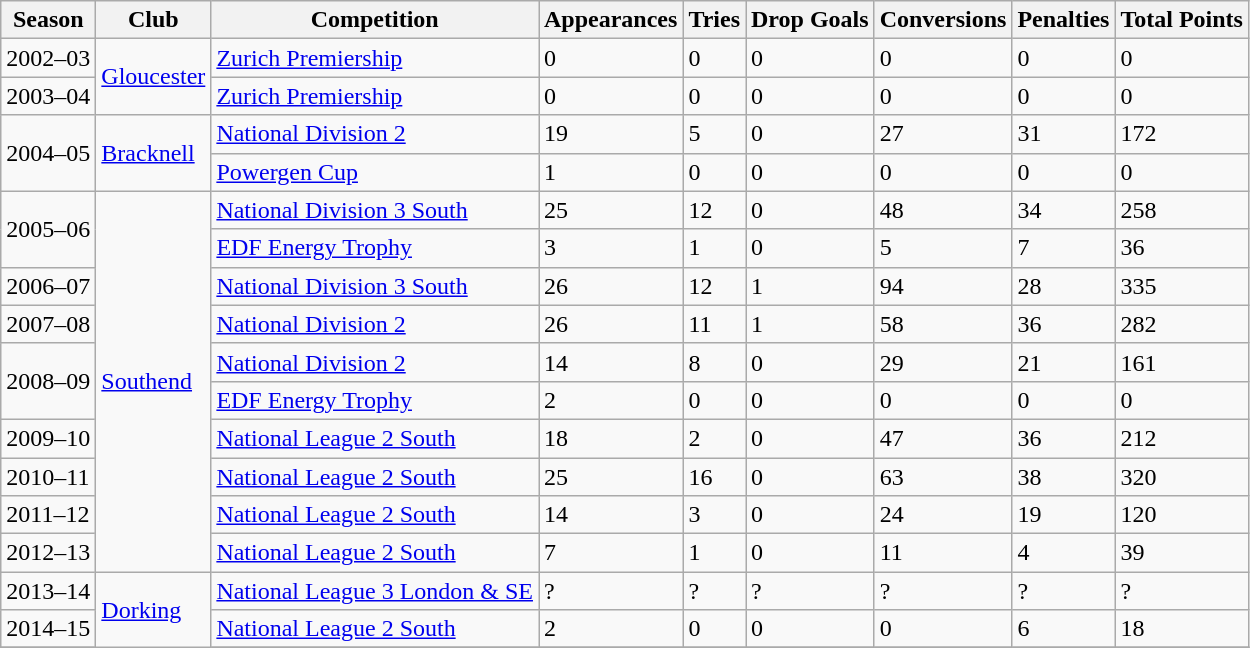<table class="wikitable sortable">
<tr>
<th>Season</th>
<th>Club</th>
<th>Competition</th>
<th>Appearances</th>
<th>Tries</th>
<th>Drop Goals</th>
<th>Conversions</th>
<th>Penalties</th>
<th>Total Points</th>
</tr>
<tr>
<td>2002–03</td>
<td rowspan=2 align=left><a href='#'>Gloucester</a></td>
<td><a href='#'>Zurich Premiership</a></td>
<td>0</td>
<td>0</td>
<td>0</td>
<td>0</td>
<td>0</td>
<td>0</td>
</tr>
<tr>
<td>2003–04</td>
<td><a href='#'>Zurich Premiership</a></td>
<td>0</td>
<td>0</td>
<td>0</td>
<td>0</td>
<td>0</td>
<td>0</td>
</tr>
<tr>
<td rowspan=2 align=left>2004–05</td>
<td rowspan=2 align=left><a href='#'>Bracknell</a></td>
<td><a href='#'>National Division 2</a></td>
<td>19</td>
<td>5</td>
<td>0</td>
<td>27</td>
<td>31</td>
<td>172</td>
</tr>
<tr>
<td><a href='#'>Powergen Cup</a></td>
<td>1</td>
<td>0</td>
<td>0</td>
<td>0</td>
<td>0</td>
<td>0</td>
</tr>
<tr>
<td rowspan=2 align=left>2005–06</td>
<td rowspan=10 align=left><a href='#'>Southend</a></td>
<td><a href='#'>National Division 3 South</a></td>
<td>25</td>
<td>12</td>
<td>0</td>
<td>48</td>
<td>34</td>
<td>258</td>
</tr>
<tr>
<td><a href='#'>EDF Energy Trophy</a></td>
<td>3</td>
<td>1</td>
<td>0</td>
<td>5</td>
<td>7</td>
<td>36</td>
</tr>
<tr>
<td>2006–07</td>
<td><a href='#'>National Division 3 South</a></td>
<td>26</td>
<td>12</td>
<td>1</td>
<td>94</td>
<td>28</td>
<td>335</td>
</tr>
<tr>
<td>2007–08</td>
<td><a href='#'>National Division 2</a></td>
<td>26</td>
<td>11</td>
<td>1</td>
<td>58</td>
<td>36</td>
<td>282</td>
</tr>
<tr>
<td rowspan=2 align=left>2008–09</td>
<td><a href='#'>National Division 2</a></td>
<td>14</td>
<td>8</td>
<td>0</td>
<td>29</td>
<td>21</td>
<td>161</td>
</tr>
<tr>
<td><a href='#'>EDF Energy Trophy</a></td>
<td>2</td>
<td>0</td>
<td>0</td>
<td>0</td>
<td>0</td>
<td>0</td>
</tr>
<tr>
<td>2009–10</td>
<td><a href='#'>National League 2 South</a></td>
<td>18</td>
<td>2</td>
<td>0</td>
<td>47</td>
<td>36</td>
<td>212</td>
</tr>
<tr>
<td>2010–11</td>
<td><a href='#'>National League 2 South</a></td>
<td>25</td>
<td>16</td>
<td>0</td>
<td>63</td>
<td>38</td>
<td>320</td>
</tr>
<tr>
<td>2011–12</td>
<td><a href='#'>National League 2 South</a></td>
<td>14</td>
<td>3</td>
<td>0</td>
<td>24</td>
<td>19</td>
<td>120</td>
</tr>
<tr>
<td>2012–13</td>
<td><a href='#'>National League 2 South</a></td>
<td>7</td>
<td>1</td>
<td>0</td>
<td>11</td>
<td>4</td>
<td>39</td>
</tr>
<tr>
<td>2013–14</td>
<td rowspan=10 align=left><a href='#'>Dorking</a></td>
<td><a href='#'>National League 3 London & SE</a></td>
<td>?</td>
<td>?</td>
<td>?</td>
<td>?</td>
<td>?</td>
<td>?</td>
</tr>
<tr>
<td>2014–15</td>
<td><a href='#'>National League 2 South</a></td>
<td>2</td>
<td>0</td>
<td>0</td>
<td>0</td>
<td>6</td>
<td>18</td>
</tr>
<tr>
</tr>
</table>
